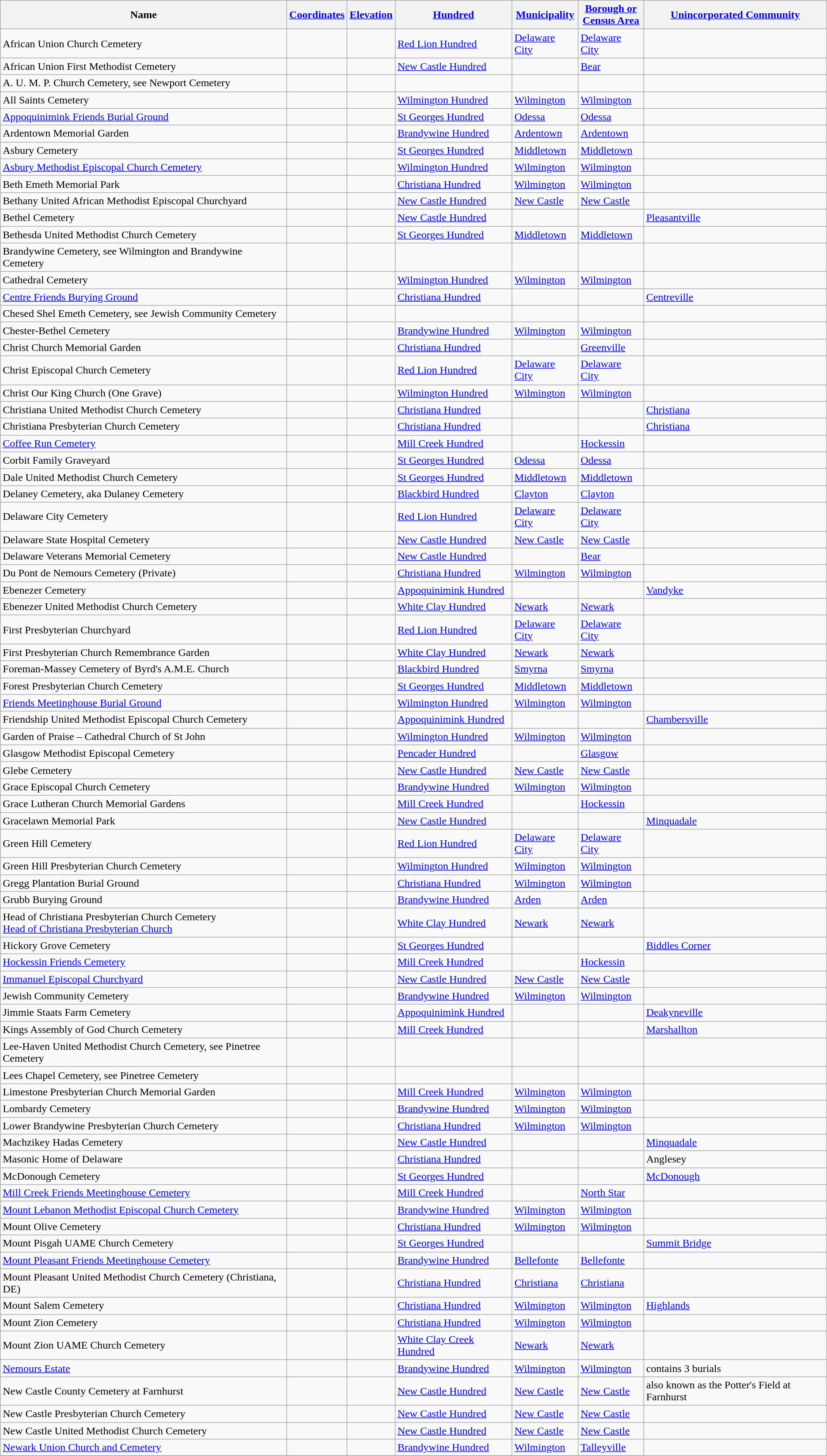<table class="wikitable sortable">
<tr>
<th>Name</th>
<th><a href='#'>Coordinates</a></th>
<th><a href='#'>Elevation</a></th>
<th><a href='#'>Hundred</a></th>
<th><a href='#'>Municipality</a></th>
<th><a href='#'>Borough or<br>Census Area</a></th>
<th><a href='#'>Unincorporated Community</a></th>
</tr>
<tr>
<td>African Union Church Cemetery</td>
<td></td>
<td></td>
<td><a href='#'>Red Lion Hundred</a></td>
<td><a href='#'>Delaware City</a></td>
<td><a href='#'>Delaware City</a></td>
<td></td>
</tr>
<tr>
<td>African Union First Methodist Cemetery</td>
<td></td>
<td></td>
<td><a href='#'>New Castle Hundred</a></td>
<td></td>
<td><a href='#'>Bear</a></td>
<td></td>
</tr>
<tr>
<td>A. U. M. P. Church Cemetery, see Newport Cemetery</td>
<td></td>
<td></td>
<td></td>
<td></td>
<td></td>
<td></td>
</tr>
<tr>
<td>All Saints Cemetery</td>
<td></td>
<td></td>
<td><a href='#'>Wilmington Hundred</a></td>
<td><a href='#'>Wilmington</a></td>
<td><a href='#'>Wilmington</a></td>
<td></td>
</tr>
<tr>
<td><a href='#'>Appoquinimink Friends Burial Ground</a></td>
<td></td>
<td></td>
<td><a href='#'>St Georges Hundred</a></td>
<td><a href='#'>Odessa</a></td>
<td><a href='#'>Odessa</a></td>
<td></td>
</tr>
<tr>
<td>Ardentown Memorial Garden</td>
<td></td>
<td></td>
<td><a href='#'>Brandywine Hundred</a></td>
<td><a href='#'>Ardentown</a></td>
<td><a href='#'>Ardentown</a></td>
<td></td>
</tr>
<tr>
<td>Asbury Cemetery</td>
<td></td>
<td></td>
<td><a href='#'>St Georges Hundred</a></td>
<td><a href='#'>Middletown</a></td>
<td><a href='#'>Middletown</a></td>
<td></td>
</tr>
<tr>
<td><a href='#'>Asbury Methodist Episcopal Church Cemetery</a></td>
<td></td>
<td></td>
<td><a href='#'>Wilmington Hundred</a></td>
<td><a href='#'>Wilmington</a></td>
<td><a href='#'>Wilmington</a></td>
<td></td>
</tr>
<tr>
<td>Beth Emeth Memorial Park</td>
<td></td>
<td></td>
<td><a href='#'>Christiana Hundred</a></td>
<td><a href='#'>Wilmington</a></td>
<td><a href='#'>Wilmington</a></td>
<td></td>
</tr>
<tr>
<td>Bethany United African Methodist Episcopal Churchyard</td>
<td></td>
<td></td>
<td><a href='#'>New Castle Hundred</a></td>
<td><a href='#'>New Castle</a></td>
<td><a href='#'>New Castle</a></td>
<td></td>
</tr>
<tr>
<td>Bethel Cemetery</td>
<td></td>
<td></td>
<td><a href='#'>New Castle Hundred</a></td>
<td></td>
<td></td>
<td><a href='#'>Pleasantville</a></td>
</tr>
<tr>
<td>Bethesda United Methodist Church Cemetery</td>
<td></td>
<td></td>
<td><a href='#'>St Georges Hundred</a></td>
<td><a href='#'>Middletown</a></td>
<td><a href='#'>Middletown</a></td>
<td></td>
</tr>
<tr>
<td>Brandywine Cemetery, see Wilmington and Brandywine Cemetery</td>
<td></td>
<td></td>
<td></td>
<td></td>
<td></td>
<td></td>
</tr>
<tr>
<td>Cathedral Cemetery</td>
<td></td>
<td></td>
<td><a href='#'>Wilmington Hundred</a></td>
<td><a href='#'>Wilmington</a></td>
<td><a href='#'>Wilmington</a></td>
<td></td>
</tr>
<tr>
<td><a href='#'>Centre Friends Burying Ground</a></td>
<td></td>
<td></td>
<td><a href='#'>Christiana Hundred</a></td>
<td></td>
<td></td>
<td><a href='#'>Centreville</a></td>
</tr>
<tr>
<td>Chesed Shel Emeth Cemetery, see Jewish Community Cemetery</td>
<td></td>
<td></td>
<td></td>
<td></td>
<td></td>
<td></td>
</tr>
<tr>
<td>Chester-Bethel Cemetery</td>
<td></td>
<td></td>
<td><a href='#'>Brandywine Hundred</a></td>
<td><a href='#'>Wilmington</a></td>
<td><a href='#'>Wilmington</a></td>
<td></td>
</tr>
<tr>
<td>Christ Church Memorial Garden</td>
<td></td>
<td></td>
<td><a href='#'>Christiana Hundred</a></td>
<td></td>
<td><a href='#'>Greenville</a></td>
<td></td>
</tr>
<tr>
<td>Christ Episcopal Church Cemetery</td>
<td></td>
<td></td>
<td><a href='#'>Red Lion Hundred</a></td>
<td><a href='#'>Delaware City</a></td>
<td><a href='#'>Delaware City</a></td>
<td></td>
</tr>
<tr>
<td>Christ Our King Church (One Grave)</td>
<td></td>
<td></td>
<td><a href='#'>Wilmington Hundred</a></td>
<td><a href='#'>Wilmington</a></td>
<td><a href='#'>Wilmington</a></td>
<td></td>
</tr>
<tr>
<td>Christiana United Methodist Church Cemetery</td>
<td></td>
<td></td>
<td><a href='#'>Christiana Hundred</a></td>
<td></td>
<td></td>
<td><a href='#'>Christiana</a></td>
</tr>
<tr>
<td>Christiana Presbyterian Church Cemetery</td>
<td></td>
<td></td>
<td><a href='#'>Christiana Hundred</a></td>
<td></td>
<td></td>
<td><a href='#'>Christiana</a></td>
</tr>
<tr>
<td><a href='#'>Coffee Run Cemetery</a></td>
<td></td>
<td></td>
<td><a href='#'>Mill Creek Hundred</a></td>
<td></td>
<td><a href='#'>Hockessin</a></td>
<td></td>
</tr>
<tr>
<td>Corbit Family Graveyard</td>
<td></td>
<td></td>
<td><a href='#'>St Georges Hundred</a></td>
<td><a href='#'>Odessa</a></td>
<td><a href='#'>Odessa</a></td>
<td></td>
</tr>
<tr>
<td>Dale United Methodist Church Cemetery</td>
<td></td>
<td></td>
<td><a href='#'>St Georges Hundred</a></td>
<td><a href='#'>Middletown</a></td>
<td><a href='#'>Middletown</a></td>
<td></td>
</tr>
<tr>
<td>Delaney Cemetery, aka Dulaney Cemetery</td>
<td></td>
<td></td>
<td><a href='#'>Blackbird Hundred</a></td>
<td><a href='#'>Clayton</a></td>
<td><a href='#'>Clayton</a></td>
<td></td>
</tr>
<tr>
<td>Delaware City Cemetery</td>
<td></td>
<td></td>
<td><a href='#'>Red Lion Hundred</a></td>
<td><a href='#'>Delaware City</a></td>
<td><a href='#'>Delaware City</a></td>
<td></td>
</tr>
<tr>
<td>Delaware State Hospital Cemetery</td>
<td></td>
<td></td>
<td><a href='#'>New Castle Hundred</a></td>
<td><a href='#'>New Castle</a></td>
<td><a href='#'>New Castle</a></td>
<td></td>
</tr>
<tr>
<td>Delaware Veterans Memorial Cemetery</td>
<td></td>
<td></td>
<td><a href='#'>New Castle Hundred</a></td>
<td></td>
<td><a href='#'>Bear</a></td>
<td></td>
</tr>
<tr>
<td>Du Pont de Nemours Cemetery (Private)</td>
<td></td>
<td></td>
<td><a href='#'>Christiana Hundred</a></td>
<td><a href='#'>Wilmington</a></td>
<td><a href='#'>Wilmington</a></td>
<td></td>
</tr>
<tr>
<td>Ebenezer Cemetery</td>
<td></td>
<td></td>
<td><a href='#'>Appoquinimink Hundred</a></td>
<td></td>
<td></td>
<td><a href='#'>Vandyke</a></td>
</tr>
<tr>
<td>Ebenezer United Methodist Church Cemetery</td>
<td></td>
<td></td>
<td><a href='#'>White Clay Hundred</a></td>
<td><a href='#'>Newark</a></td>
<td><a href='#'>Newark</a></td>
<td></td>
</tr>
<tr>
<td>First Presbyterian Churchyard</td>
<td></td>
<td></td>
<td><a href='#'>Red Lion Hundred</a></td>
<td><a href='#'>Delaware City</a></td>
<td><a href='#'>Delaware City</a></td>
<td></td>
</tr>
<tr>
<td>First Presbyterian Church Remembrance Garden</td>
<td></td>
<td></td>
<td><a href='#'>White Clay Hundred</a></td>
<td><a href='#'>Newark</a></td>
<td><a href='#'>Newark</a></td>
<td></td>
</tr>
<tr>
<td>Foreman-Massey Cemetery of Byrd's A.M.E. Church</td>
<td></td>
<td></td>
<td><a href='#'>Blackbird Hundred</a></td>
<td><a href='#'>Smyrna</a></td>
<td><a href='#'>Smyrna</a></td>
<td></td>
</tr>
<tr>
<td>Forest Presbyterian Church Cemetery</td>
<td></td>
<td></td>
<td><a href='#'>St Georges Hundred</a></td>
<td><a href='#'>Middletown</a></td>
<td><a href='#'>Middletown</a></td>
<td></td>
</tr>
<tr>
<td><a href='#'>Friends Meetinghouse Burial Ground</a></td>
<td></td>
<td></td>
<td><a href='#'>Wilmington Hundred</a></td>
<td><a href='#'>Wilmington</a></td>
<td><a href='#'>Wilmington</a></td>
<td></td>
</tr>
<tr>
<td>Friendship United Methodist Episcopal Church Cemetery</td>
<td></td>
<td></td>
<td><a href='#'>Appoquinimink Hundred</a></td>
<td></td>
<td></td>
<td><a href='#'>Chambersville</a></td>
</tr>
<tr>
<td>Garden of Praise – Cathedral Church of St John</td>
<td></td>
<td></td>
<td><a href='#'>Wilmington Hundred</a></td>
<td><a href='#'>Wilmington</a></td>
<td><a href='#'>Wilmington</a></td>
<td></td>
</tr>
<tr>
<td>Glasgow Methodist Episcopal Cemetery</td>
<td></td>
<td></td>
<td><a href='#'>Pencader Hundred</a></td>
<td></td>
<td><a href='#'>Glasgow</a></td>
<td></td>
</tr>
<tr>
<td>Glebe Cemetery</td>
<td></td>
<td></td>
<td><a href='#'>New Castle Hundred</a></td>
<td><a href='#'>New Castle</a></td>
<td><a href='#'>New Castle</a></td>
<td></td>
</tr>
<tr>
<td>Grace Episcopal Church Cemetery</td>
<td></td>
<td></td>
<td><a href='#'>Brandywine Hundred</a></td>
<td><a href='#'>Wilmington</a></td>
<td><a href='#'>Wilmington</a></td>
<td></td>
</tr>
<tr>
<td>Grace Lutheran Church Memorial Gardens</td>
<td></td>
<td></td>
<td><a href='#'>Mill Creek Hundred</a></td>
<td></td>
<td><a href='#'>Hockessin</a></td>
<td></td>
</tr>
<tr>
<td>Gracelawn Memorial Park</td>
<td></td>
<td></td>
<td><a href='#'>New Castle Hundred</a></td>
<td></td>
<td></td>
<td><a href='#'>Minquadale</a></td>
</tr>
<tr>
<td>Green Hill Cemetery</td>
<td></td>
<td></td>
<td><a href='#'>Red Lion Hundred</a></td>
<td><a href='#'>Delaware City</a></td>
<td><a href='#'>Delaware City</a></td>
<td></td>
</tr>
<tr>
<td>Green Hill Presbyterian Church Cemetery</td>
<td></td>
<td></td>
<td><a href='#'>Wilmington Hundred</a></td>
<td><a href='#'>Wilmington</a></td>
<td><a href='#'>Wilmington</a></td>
<td></td>
</tr>
<tr>
<td>Gregg Plantation Burial Ground</td>
<td></td>
<td></td>
<td><a href='#'>Christiana Hundred</a></td>
<td><a href='#'>Wilmington</a></td>
<td><a href='#'>Wilmington</a></td>
<td></td>
</tr>
<tr>
<td>Grubb Burying Ground</td>
<td></td>
<td></td>
<td><a href='#'>Brandywine Hundred</a></td>
<td><a href='#'>Arden</a></td>
<td><a href='#'>Arden</a></td>
<td></td>
</tr>
<tr>
<td>Head of Christiana Presbyterian Church Cemetery<br><a href='#'>Head of Christiana Presbyterian Church</a></td>
<td></td>
<td></td>
<td><a href='#'>White Clay Hundred</a></td>
<td><a href='#'>Newark</a></td>
<td><a href='#'>Newark</a></td>
<td></td>
</tr>
<tr>
<td>Hickory Grove Cemetery</td>
<td></td>
<td></td>
<td><a href='#'>St Georges Hundred</a></td>
<td></td>
<td></td>
<td><a href='#'>Biddles Corner</a></td>
</tr>
<tr>
<td><a href='#'>Hockessin Friends Cemetery</a></td>
<td></td>
<td></td>
<td><a href='#'>Mill Creek Hundred</a></td>
<td></td>
<td><a href='#'>Hockessin</a></td>
<td></td>
</tr>
<tr>
<td><a href='#'>Immanuel Episcopal Churchyard</a></td>
<td></td>
<td></td>
<td><a href='#'>New Castle Hundred</a></td>
<td><a href='#'>New Castle</a></td>
<td><a href='#'>New Castle</a></td>
<td></td>
</tr>
<tr>
<td>Jewish Community Cemetery</td>
<td></td>
<td></td>
<td><a href='#'>Brandywine Hundred</a></td>
<td><a href='#'>Wilmington</a></td>
<td><a href='#'>Wilmington</a></td>
<td></td>
</tr>
<tr>
<td>Jimmie Staats Farm Cemetery</td>
<td></td>
<td></td>
<td><a href='#'>Appoquinimink Hundred</a></td>
<td></td>
<td></td>
<td><a href='#'>Deakyneville</a></td>
</tr>
<tr>
<td>Kings Assembly of God Church Cemetery</td>
<td></td>
<td></td>
<td><a href='#'>Mill Creek Hundred</a></td>
<td></td>
<td></td>
<td><a href='#'>Marshallton</a></td>
</tr>
<tr>
<td>Lee-Haven United Methodist Church Cemetery, see Pinetree Cemetery</td>
<td></td>
<td></td>
<td></td>
<td></td>
<td></td>
<td></td>
</tr>
<tr>
<td>Lees Chapel Cemetery, see Pinetree Cemetery</td>
<td></td>
<td></td>
<td></td>
<td></td>
<td></td>
<td></td>
</tr>
<tr>
<td>Limestone Presbyterian Church Memorial Garden</td>
<td></td>
<td></td>
<td><a href='#'>Mill Creek Hundred</a></td>
<td><a href='#'>Wilmington</a></td>
<td><a href='#'>Wilmington</a></td>
<td></td>
</tr>
<tr>
<td>Lombardy Cemetery</td>
<td></td>
<td></td>
<td><a href='#'>Brandywine Hundred</a></td>
<td><a href='#'>Wilmington</a></td>
<td><a href='#'>Wilmington</a></td>
<td></td>
</tr>
<tr>
<td>Lower Brandywine Presbyterian Church Cemetery</td>
<td></td>
<td></td>
<td><a href='#'>Christiana Hundred</a></td>
<td><a href='#'>Wilmington</a></td>
<td><a href='#'>Wilmington</a></td>
<td></td>
</tr>
<tr>
<td>Machzikey Hadas Cemetery</td>
<td></td>
<td></td>
<td><a href='#'>New Castle Hundred</a></td>
<td></td>
<td></td>
<td><a href='#'>Minquadale</a></td>
</tr>
<tr>
<td>Masonic Home of Delaware</td>
<td></td>
<td></td>
<td><a href='#'>Christiana Hundred</a></td>
<td></td>
<td></td>
<td>Anglesey</td>
</tr>
<tr>
<td>McDonough Cemetery</td>
<td></td>
<td></td>
<td><a href='#'>St Georges Hundred</a></td>
<td></td>
<td></td>
<td><a href='#'>McDonough</a></td>
</tr>
<tr>
<td><a href='#'>Mill Creek Friends Meetinghouse Cemetery</a></td>
<td></td>
<td></td>
<td><a href='#'>Mill Creek Hundred</a></td>
<td></td>
<td><a href='#'>North Star</a></td>
<td></td>
</tr>
<tr>
<td><a href='#'>Mount Lebanon Methodist Episcopal Church Cemetery</a></td>
<td></td>
<td></td>
<td><a href='#'>Brandywine Hundred</a></td>
<td><a href='#'>Wilmington</a></td>
<td><a href='#'>Wilmington</a></td>
<td></td>
</tr>
<tr>
<td>Mount Olive Cemetery</td>
<td></td>
<td></td>
<td><a href='#'>Christiana Hundred</a></td>
<td><a href='#'>Wilmington</a></td>
<td><a href='#'>Wilmington</a></td>
<td></td>
</tr>
<tr>
<td>Mount Pisgah UAME Church Cemetery</td>
<td></td>
<td></td>
<td><a href='#'>St Georges Hundred</a></td>
<td></td>
<td></td>
<td><a href='#'>Summit Bridge</a></td>
</tr>
<tr>
<td><a href='#'>Mount Pleasant Friends Meetinghouse Cemetery</a></td>
<td></td>
<td></td>
<td><a href='#'>Brandywine Hundred</a></td>
<td><a href='#'>Bellefonte</a></td>
<td><a href='#'>Bellefonte</a></td>
<td></td>
</tr>
<tr>
<td>Mount Pleasant United Methodist Church Cemetery (Christiana, DE)</td>
<td></td>
<td></td>
<td><a href='#'>Christiana Hundred</a></td>
<td><a href='#'>Christiana</a></td>
<td><a href='#'>Christiana</a></td>
<td></td>
</tr>
<tr>
<td>Mount Salem Cemetery</td>
<td></td>
<td></td>
<td><a href='#'>Christiana Hundred</a></td>
<td><a href='#'>Wilmington</a></td>
<td><a href='#'>Wilmington</a></td>
<td><a href='#'>Highlands</a></td>
</tr>
<tr>
<td>Mount Zion Cemetery</td>
<td></td>
<td></td>
<td><a href='#'>Christiana Hundred</a></td>
<td><a href='#'>Wilmington</a></td>
<td><a href='#'>Wilmington</a></td>
<td></td>
</tr>
<tr>
<td>Mount Zion UAME Church Cemetery</td>
<td></td>
<td></td>
<td><a href='#'>White Clay Creek Hundred</a></td>
<td><a href='#'>Newark</a></td>
<td><a href='#'>Newark</a></td>
<td></td>
</tr>
<tr>
<td><a href='#'>Nemours Estate</a></td>
<td></td>
<td></td>
<td><a href='#'>Brandywine Hundred</a></td>
<td><a href='#'>Wilmington</a></td>
<td><a href='#'>Wilmington</a></td>
<td>contains 3 burials</td>
</tr>
<tr>
<td>New Castle County Cemetery at Farnhurst</td>
<td></td>
<td></td>
<td><a href='#'>New Castle Hundred</a></td>
<td><a href='#'>New Castle</a></td>
<td><a href='#'>New Castle</a></td>
<td>also known as the Potter's Field at Farnhurst</td>
</tr>
<tr>
<td>New Castle Presbyterian Church Cemetery</td>
<td></td>
<td></td>
<td><a href='#'>New Castle Hundred</a></td>
<td><a href='#'>New Castle</a></td>
<td><a href='#'>New Castle</a></td>
<td></td>
</tr>
<tr>
<td>New Castle United Methodist Church Cemetery</td>
<td></td>
<td></td>
<td><a href='#'>New Castle Hundred</a></td>
<td><a href='#'>New Castle</a></td>
<td><a href='#'>New Castle</a></td>
<td></td>
</tr>
<tr>
<td><a href='#'>Newark Union Church and Cemetery</a></td>
<td></td>
<td></td>
<td><a href='#'>Brandywine Hundred</a></td>
<td><a href='#'>Wilmington</a></td>
<td><a href='#'>Talleyville</a></td>
</tr>
<tr>
</tr>
</table>
